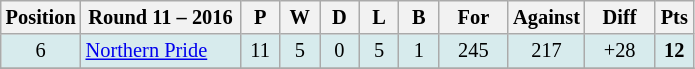<table class="wikitable" style="text-align:center; font-size:85%;">
<tr>
<th width=40 abbr="Position">Position</th>
<th width=100>Round 11 – 2016</th>
<th width=20 abbr="Played">P</th>
<th width=20 abbr="Won">W</th>
<th width=20 abbr="Drawn">D</th>
<th width=20 abbr="Lost">L</th>
<th width=20 abbr="Bye">B</th>
<th width=40 abbr="Points for">For</th>
<th width=40 abbr="Points against">Against</th>
<th width=40 abbr="Points difference">Diff</th>
<th width=20 abbr="Points">Pts</th>
</tr>
<tr style="background: #d7ebed;">
<td>6</td>
<td style="text-align:left;"> <a href='#'>Northern Pride</a></td>
<td>11</td>
<td>5</td>
<td>0</td>
<td>5</td>
<td>1</td>
<td>245</td>
<td>217</td>
<td>+28</td>
<td><strong>12</strong></td>
</tr>
<tr>
</tr>
</table>
